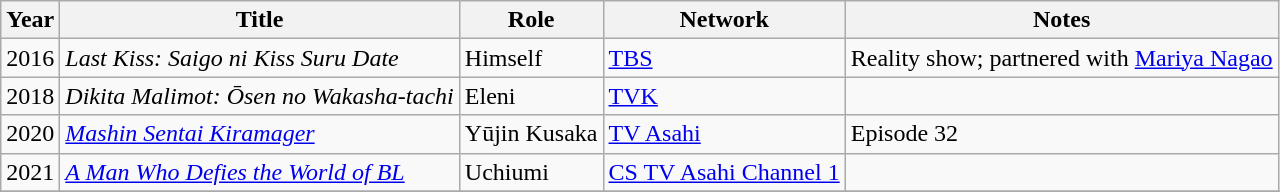<table class="wikitable sortable">
<tr>
<th>Year</th>
<th>Title</th>
<th>Role</th>
<th>Network</th>
<th class="unsortable">Notes</th>
</tr>
<tr>
<td>2016</td>
<td><em>Last Kiss: Saigo ni Kiss Suru Date</em></td>
<td>Himself</td>
<td><a href='#'>TBS</a></td>
<td>Reality show; partnered with <a href='#'>Mariya Nagao</a></td>
</tr>
<tr>
<td>2018</td>
<td><em>Dikita Malimot: Ōsen no Wakasha-tachi</em></td>
<td>Eleni</td>
<td><a href='#'>TVK</a></td>
<td></td>
</tr>
<tr>
<td>2020</td>
<td><em><a href='#'>Mashin Sentai Kiramager</a></em></td>
<td>Yūjin Kusaka</td>
<td><a href='#'>TV Asahi</a></td>
<td>Episode 32 </td>
</tr>
<tr>
<td>2021</td>
<td><em><a href='#'>A Man Who Defies the World of BL</a></em></td>
<td>Uchiumi</td>
<td><a href='#'>CS TV Asahi Channel 1</a></td>
<td></td>
</tr>
<tr>
</tr>
</table>
